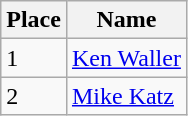<table class="wikitable">
<tr>
<th>Place</th>
<th>Name</th>
</tr>
<tr>
<td>1</td>
<td> <a href='#'>Ken Waller</a></td>
</tr>
<tr>
<td>2</td>
<td> <a href='#'>Mike Katz</a></td>
</tr>
</table>
